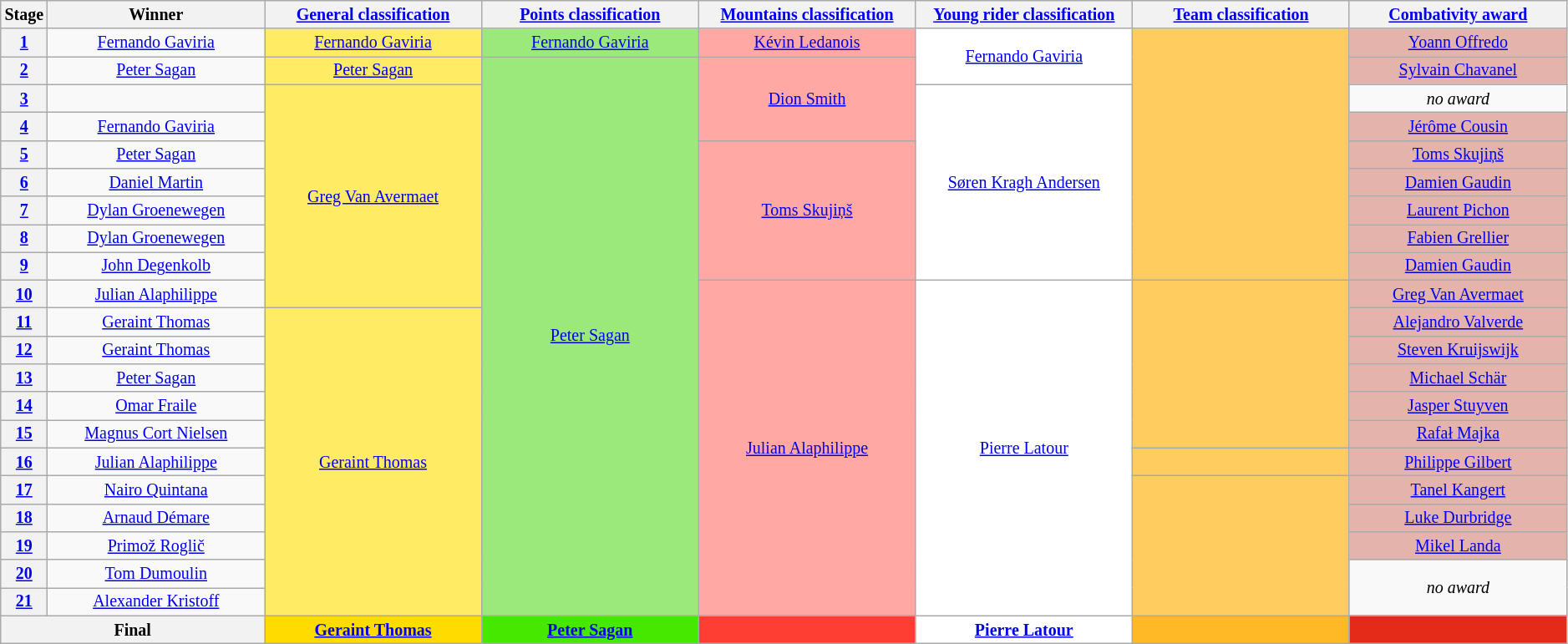<table class="wikitable" style="text-align: center; font-size:smaller;">
<tr>
<th scope="col" style="width:1%;">Stage</th>
<th scope="col" style="width:14%;">Winner</th>
<th scope="col" style="width:14%;"><a href='#'>General classification</a><br></th>
<th scope="col" style="width:14%;"><a href='#'>Points classification</a><br></th>
<th scope="col" style="width:14%;"><a href='#'>Mountains classification</a><br></th>
<th scope="col" style="width:14%;"><a href='#'>Young rider classification</a><br></th>
<th scope="col" style="width:14%;"><a href='#'>Team classification</a><br></th>
<th scope="col" style="width:14%;"><a href='#'>Combativity award</a><br></th>
</tr>
<tr>
<th scope="row"><a href='#'>1</a></th>
<td><a href='#'>Fernando Gaviria</a></td>
<td style="background:#FFEB64;"><a href='#'>Fernando Gaviria</a></td>
<td style="background:#9CE97B;"><a href='#'>Fernando Gaviria</a></td>
<td style="background:#FFA8A4;"><a href='#'>Kévin Ledanois</a></td>
<td style="background:white;"   rowspan="2"><a href='#'>Fernando Gaviria</a></td>
<td style="background:#FFCD5F;" rowspan="9"></td>
<td style="background:#E4B3AB;"><a href='#'>Yoann Offredo</a></td>
</tr>
<tr>
<th scope="row"><a href='#'>2</a></th>
<td><a href='#'>Peter Sagan</a></td>
<td style="background:#FFEB64;"><a href='#'>Peter Sagan</a></td>
<td rowspan="20" style="background:#9CE97B;"><a href='#'>Peter Sagan</a></td>
<td style="background:#FFA8A4;" rowspan="3"><a href='#'>Dion Smith</a></td>
<td style="background:#E4B3AB;"><a href='#'>Sylvain Chavanel</a></td>
</tr>
<tr>
<th scope="row"><a href='#'>3</a></th>
<td></td>
<td style="background:#FFEB64;" rowspan="8"><a href='#'>Greg Van Avermaet</a></td>
<td style="background:white;"   rowspan="7"><a href='#'>Søren Kragh Andersen</a></td>
<td><em>no award</em></td>
</tr>
<tr>
<th scope="row"><a href='#'>4</a></th>
<td><a href='#'>Fernando Gaviria</a></td>
<td style="background:#E4B3AB;"><a href='#'>Jérôme Cousin</a></td>
</tr>
<tr>
<th scope="row"><a href='#'>5</a></th>
<td><a href='#'>Peter Sagan</a></td>
<td style="background:#FFA8A4;" rowspan="5"><a href='#'>Toms Skujiņš</a></td>
<td style="background:#E4B3AB;"><a href='#'>Toms Skujiņš</a></td>
</tr>
<tr>
<th scope="row"><a href='#'>6</a></th>
<td><a href='#'>Daniel Martin</a></td>
<td style="background:#E4B3AB;"><a href='#'>Damien Gaudin</a></td>
</tr>
<tr>
<th scope="row"><a href='#'>7</a></th>
<td><a href='#'>Dylan Groenewegen</a></td>
<td style="background:#E4B3AB;"><a href='#'>Laurent Pichon</a></td>
</tr>
<tr>
<th scope="row"><a href='#'>8</a></th>
<td><a href='#'>Dylan Groenewegen</a></td>
<td style="background:#E4B3AB;"><a href='#'>Fabien Grellier</a></td>
</tr>
<tr>
<th scope="row"><a href='#'>9</a></th>
<td><a href='#'>John Degenkolb</a></td>
<td style="background:#E4B3AB;"><a href='#'>Damien Gaudin</a></td>
</tr>
<tr>
<th scope="row"><a href='#'>10</a></th>
<td><a href='#'>Julian Alaphilippe</a></td>
<td rowspan="12" style="background:#FFA8A4;"><a href='#'>Julian Alaphilippe</a></td>
<td rowspan="12" style="background:white;"><a href='#'>Pierre Latour</a></td>
<td style="background:#FFCD5F;" rowspan="6"></td>
<td style="background:#E4B3AB;"><a href='#'>Greg Van Avermaet</a></td>
</tr>
<tr>
<th scope="row"><a href='#'>11</a></th>
<td><a href='#'>Geraint Thomas</a></td>
<td rowspan="11" style="background:#FFEB64;"><a href='#'>Geraint Thomas</a></td>
<td style="background:#E4B3AB;"><a href='#'>Alejandro Valverde</a></td>
</tr>
<tr>
<th scope="row"><a href='#'>12</a></th>
<td><a href='#'>Geraint Thomas</a></td>
<td style="background:#E4B3AB;"><a href='#'>Steven Kruijswijk</a></td>
</tr>
<tr>
<th scope="row"><a href='#'>13</a></th>
<td><a href='#'>Peter Sagan</a></td>
<td style="background:#E4B3AB;"><a href='#'>Michael Schär</a></td>
</tr>
<tr>
<th scope="row"><a href='#'>14</a></th>
<td><a href='#'>Omar Fraile</a></td>
<td style="background:#E4B3AB;"><a href='#'>Jasper Stuyven</a></td>
</tr>
<tr>
<th scope="row"><a href='#'>15</a></th>
<td><a href='#'>Magnus Cort Nielsen</a></td>
<td style="background:#E4B3AB;"><a href='#'>Rafał Majka</a></td>
</tr>
<tr>
<th scope="row"><a href='#'>16</a></th>
<td><a href='#'>Julian Alaphilippe</a></td>
<td style="background:#FFCD5F;"></td>
<td style="background:#E4B3AB;"><a href='#'>Philippe Gilbert</a></td>
</tr>
<tr>
<th scope="row"><a href='#'>17</a></th>
<td><a href='#'>Nairo Quintana</a></td>
<td style="background:#FFCD5F;" rowspan="5"></td>
<td style="background:#E4B3AB;"><a href='#'>Tanel Kangert</a></td>
</tr>
<tr>
<th scope="row"><a href='#'>18</a></th>
<td><a href='#'>Arnaud Démare</a></td>
<td style="background:#E4B3AB;"><a href='#'>Luke Durbridge</a></td>
</tr>
<tr>
<th scope="row"><a href='#'>19</a></th>
<td><a href='#'>Primož Roglič</a></td>
<td style="background:#E4B3AB;"><a href='#'>Mikel Landa</a></td>
</tr>
<tr>
<th scope="row"><a href='#'>20</a></th>
<td><a href='#'>Tom Dumoulin</a></td>
<td rowspan="2"><em>no award</em></td>
</tr>
<tr>
<th scope="row"><a href='#'>21</a></th>
<td><a href='#'>Alexander Kristoff</a></td>
</tr>
<tr>
<th colspan="2">Final</th>
<th style="background:#FFDB00;"><a href='#'>Geraint Thomas</a></th>
<th style="background:#46E800;"><a href='#'>Peter Sagan</a></th>
<th style="background:#FF3E33;"></th>
<th style="background:white;"><a href='#'>Pierre Latour</a></th>
<th style="background:#FFB927;"></th>
<th style="background:#E42A19;"></th>
</tr>
</table>
